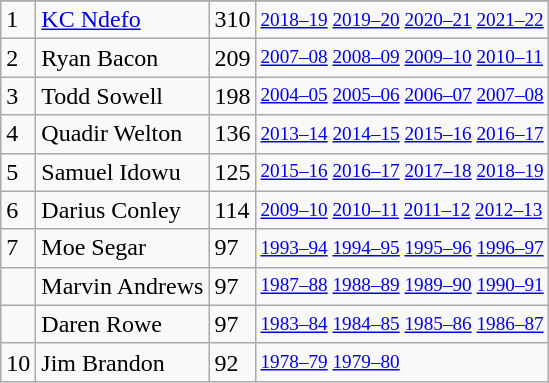<table class="wikitable">
<tr>
</tr>
<tr>
<td>1</td>
<td><a href='#'>KC Ndefo</a></td>
<td>310</td>
<td style="font-size:80%;"><a href='#'>2018–19</a> <a href='#'>2019–20</a> <a href='#'>2020–21</a> <a href='#'>2021–22</a></td>
</tr>
<tr>
<td>2</td>
<td>Ryan Bacon</td>
<td>209</td>
<td style="font-size:80%;"><a href='#'>2007–08</a> <a href='#'>2008–09</a> <a href='#'>2009–10</a> <a href='#'>2010–11</a></td>
</tr>
<tr>
<td>3</td>
<td>Todd Sowell</td>
<td>198</td>
<td style="font-size:80%;"><a href='#'>2004–05</a> <a href='#'>2005–06</a> <a href='#'>2006–07</a> <a href='#'>2007–08</a></td>
</tr>
<tr>
<td>4</td>
<td>Quadir Welton</td>
<td>136</td>
<td style="font-size:80%;"><a href='#'>2013–14</a> <a href='#'>2014–15</a> <a href='#'>2015–16</a> <a href='#'>2016–17</a></td>
</tr>
<tr>
<td>5</td>
<td>Samuel Idowu</td>
<td>125</td>
<td style="font-size:80%;"><a href='#'>2015–16</a> <a href='#'>2016–17</a> <a href='#'>2017–18</a> <a href='#'>2018–19</a></td>
</tr>
<tr>
<td>6</td>
<td>Darius Conley</td>
<td>114</td>
<td style="font-size:80%;"><a href='#'>2009–10</a> <a href='#'>2010–11</a> <a href='#'>2011–12</a> <a href='#'>2012–13</a></td>
</tr>
<tr>
<td>7</td>
<td>Moe Segar</td>
<td>97</td>
<td style="font-size:80%;"><a href='#'>1993–94</a> <a href='#'>1994–95</a> <a href='#'>1995–96</a> <a href='#'>1996–97</a></td>
</tr>
<tr>
<td></td>
<td>Marvin Andrews</td>
<td>97</td>
<td style="font-size:80%;"><a href='#'>1987–88</a> <a href='#'>1988–89</a> <a href='#'>1989–90</a> <a href='#'>1990–91</a></td>
</tr>
<tr>
<td></td>
<td>Daren Rowe</td>
<td>97</td>
<td style="font-size:80%;"><a href='#'>1983–84</a> <a href='#'>1984–85</a> <a href='#'>1985–86</a> <a href='#'>1986–87</a></td>
</tr>
<tr>
<td>10</td>
<td>Jim Brandon</td>
<td>92</td>
<td style="font-size:80%;"><a href='#'>1978–79</a> <a href='#'>1979–80</a></td>
</tr>
</table>
